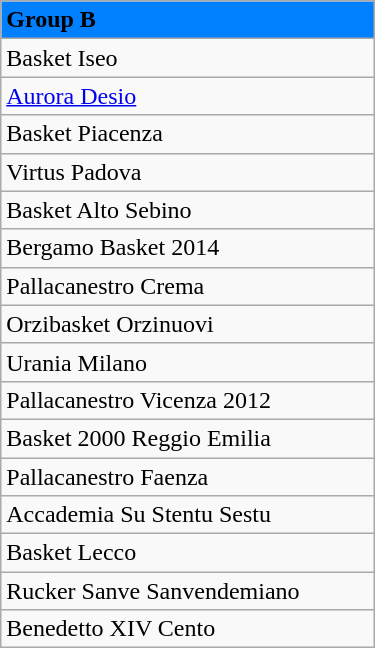<table class="wikitable" width="250px" align="center" font-size="100%">
<tr>
<td style="background-color:#007FFF"><span><strong>Group B</strong></span></td>
</tr>
<tr>
<td>Basket Iseo</td>
</tr>
<tr>
<td><a href='#'>Aurora Desio</a></td>
</tr>
<tr>
<td>Basket Piacenza</td>
</tr>
<tr>
<td>Virtus Padova</td>
</tr>
<tr>
<td>Basket Alto Sebino</td>
</tr>
<tr>
<td>Bergamo Basket 2014</td>
</tr>
<tr>
<td>Pallacanestro Crema</td>
</tr>
<tr>
<td>Orzibasket Orzinuovi</td>
</tr>
<tr>
<td>Urania Milano</td>
</tr>
<tr>
<td>Pallacanestro Vicenza 2012</td>
</tr>
<tr>
<td>Basket 2000 Reggio Emilia</td>
</tr>
<tr>
<td>Pallacanestro Faenza</td>
</tr>
<tr>
<td>Accademia Su Stentu Sestu</td>
</tr>
<tr>
<td>Basket Lecco</td>
</tr>
<tr>
<td>Rucker Sanve Sanvendemiano</td>
</tr>
<tr>
<td>Benedetto XIV Cento</td>
</tr>
</table>
